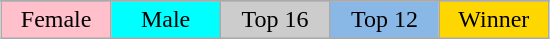<table class="wikitable" style="margin:1em auto; text-align:center;">
<tr>
</tr>
<tr>
<td style="background:pink;" width="15%">Female</td>
<td style="background:cyan;" width="15%">Male</td>
<td style="background:#CCCCCC;" width="15%">Top 16</td>
<td style="background:#8AB8E6" width="15%">Top 12</td>
<td style="background:gold;" width="15%">Winner</td>
</tr>
</table>
